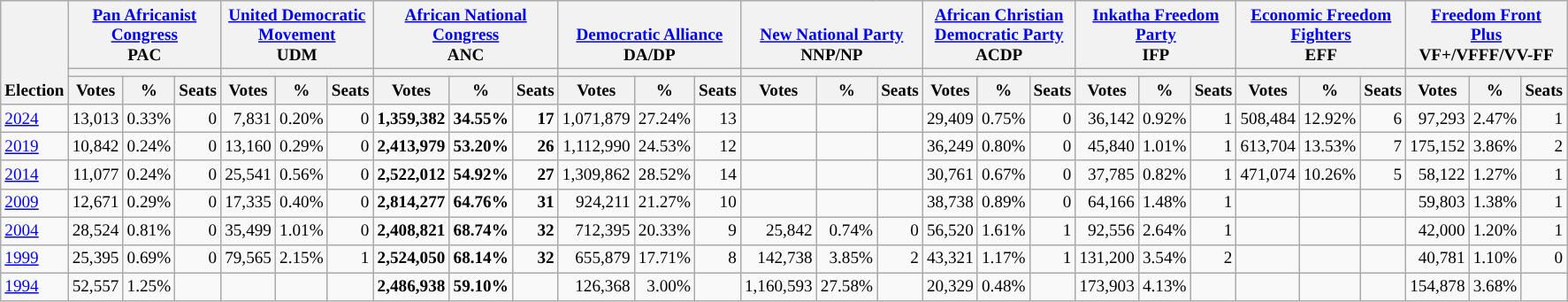<table class="wikitable" border="1" style="font-size:80%; text-align:right;">
<tr>
<th style="text-align:left;" valign=bottom rowspan=3>Election</th>
<th valign=bottom colspan=3><a href='#'>Pan Africanist<br>Congress</a><br>PAC</th>
<th valign=bottom colspan=3><a href='#'>United Democratic<br>Movement</a><br>UDM</th>
<th valign=bottom colspan=3><a href='#'>African National<br>Congress</a><br>ANC</th>
<th valign=bottom colspan=3><a href='#'>Democratic Alliance</a><br>DA/DP</th>
<th valign=bottom colspan=3><a href='#'>New National Party</a><br>NNP/NP</th>
<th valign=bottom colspan=3><a href='#'>African Christian<br>Democratic Party</a><br>ACDP</th>
<th valign=bottom colspan=3><a href='#'>Inkatha Freedom<br>Party</a><br>IFP</th>
<th valign=bottom colspan=3><a href='#'>Economic Freedom<br>Fighters</a><br>EFF</th>
<th valign=bottom colspan=3><a href='#'>Freedom Front<br>Plus</a><br>VF+/VFFF/VV-FF</th>
</tr>
<tr>
<th colspan=3 style="background:"></th>
<th colspan=3 style="background:"></th>
<th colspan=3 style="background:"></th>
<th colspan=3 style="background:"></th>
<th colspan=3 style="background:"></th>
<th colspan=3 style="background:"></th>
<th colspan=3 style="background:"></th>
<th colspan=3 style="background:"></th>
<th colspan=3 style="background:"></th>
</tr>
<tr>
<th>Votes</th>
<th>%</th>
<th>Seats</th>
<th>Votes</th>
<th>%</th>
<th>Seats</th>
<th>Votes</th>
<th>%</th>
<th>Seats</th>
<th>Votes</th>
<th>%</th>
<th>Seats</th>
<th>Votes</th>
<th>%</th>
<th>Seats</th>
<th>Votes</th>
<th>%</th>
<th>Seats</th>
<th>Votes</th>
<th>%</th>
<th>Seats</th>
<th>Votes</th>
<th>%</th>
<th>Seats</th>
<th>Votes</th>
<th>%</th>
<th>Seats</th>
</tr>
<tr>
<td align=left><a href='#'>2024</a></td>
<td>13,013</td>
<td>0.33%</td>
<td>0</td>
<td>7,831</td>
<td>0.20%</td>
<td>0</td>
<td><strong>1,359,382</strong></td>
<td><strong>34.55%</strong></td>
<td><strong>17</strong></td>
<td>1,071,879</td>
<td>27.24%</td>
<td>13</td>
<td></td>
<td></td>
<td></td>
<td>29,409</td>
<td>0.75%</td>
<td>0</td>
<td>36,142</td>
<td>0.92%</td>
<td>1</td>
<td>508,484</td>
<td>12.92%</td>
<td>6</td>
<td>97,293</td>
<td>2.47%</td>
<td>1</td>
</tr>
<tr>
<td align=left><a href='#'>2019</a></td>
<td>10,842</td>
<td>0.24%</td>
<td>0</td>
<td>13,160</td>
<td>0.29%</td>
<td>0</td>
<td><strong>2,413,979</strong></td>
<td><strong>53.20%</strong></td>
<td><strong>26</strong></td>
<td>1,112,990</td>
<td>24.53%</td>
<td>12</td>
<td></td>
<td></td>
<td></td>
<td>36,249</td>
<td>0.80%</td>
<td>0</td>
<td>45,840</td>
<td>1.01%</td>
<td>1</td>
<td>613,704</td>
<td>13.53%</td>
<td>7</td>
<td>175,152</td>
<td>3.86%</td>
<td>2</td>
</tr>
<tr>
<td align=left><a href='#'>2014</a></td>
<td>11,077</td>
<td>0.24%</td>
<td>0</td>
<td>25,541</td>
<td>0.56%</td>
<td>0</td>
<td><strong>2,522,012</strong></td>
<td><strong>54.92%</strong></td>
<td><strong>27</strong></td>
<td>1,309,862</td>
<td>28.52%</td>
<td>14</td>
<td></td>
<td></td>
<td></td>
<td>30,761</td>
<td>0.67%</td>
<td>0</td>
<td>37,785</td>
<td>0.82%</td>
<td>1</td>
<td>471,074</td>
<td>10.26%</td>
<td>5</td>
<td>58,122</td>
<td>1.27%</td>
<td>1</td>
</tr>
<tr>
<td align=left><a href='#'>2009</a></td>
<td>12,671</td>
<td>0.29%</td>
<td>0</td>
<td>17,335</td>
<td>0.40%</td>
<td>0</td>
<td><strong>2,814,277</strong></td>
<td><strong>64.76%</strong></td>
<td><strong>31</strong></td>
<td>924,211</td>
<td>21.27%</td>
<td>10</td>
<td></td>
<td></td>
<td></td>
<td>38,738</td>
<td>0.89%</td>
<td>0</td>
<td>64,166</td>
<td>1.48%</td>
<td>1</td>
<td></td>
<td></td>
<td></td>
<td>59,803</td>
<td>1.38%</td>
<td>1</td>
</tr>
<tr>
<td align=left><a href='#'>2004</a></td>
<td>28,524</td>
<td>0.81%</td>
<td>0</td>
<td>35,499</td>
<td>1.01%</td>
<td>0</td>
<td><strong>2,408,821</strong></td>
<td><strong>68.74%</strong></td>
<td><strong>32</strong></td>
<td>712,395</td>
<td>20.33%</td>
<td>9</td>
<td>25,842</td>
<td>0.74%</td>
<td>0</td>
<td>56,520</td>
<td>1.61%</td>
<td>1</td>
<td>92,556</td>
<td>2.64%</td>
<td>1</td>
<td></td>
<td></td>
<td></td>
<td>42,000</td>
<td>1.20%</td>
<td>1</td>
</tr>
<tr>
<td align=left><a href='#'>1999</a></td>
<td>25,395</td>
<td>0.69%</td>
<td>0</td>
<td>79,565</td>
<td>2.15%</td>
<td>1</td>
<td><strong>2,524,050</strong></td>
<td><strong>68.14%</strong></td>
<td><strong>32</strong></td>
<td>655,879</td>
<td>17.71%</td>
<td>8</td>
<td>142,738</td>
<td>3.85%</td>
<td>2</td>
<td>43,321</td>
<td>1.17%</td>
<td>1</td>
<td>131,200</td>
<td>3.54%</td>
<td>2</td>
<td></td>
<td></td>
<td></td>
<td>40,781</td>
<td>1.10%</td>
<td>0</td>
</tr>
<tr>
<td align=left><a href='#'>1994</a></td>
<td>52,557</td>
<td>1.25%</td>
<td></td>
<td></td>
<td></td>
<td></td>
<td><strong>2,486,938</strong></td>
<td><strong>59.10%</strong></td>
<td></td>
<td>126,368</td>
<td>3.00%</td>
<td></td>
<td>1,160,593</td>
<td>27.58%</td>
<td></td>
<td>20,329</td>
<td>0.48%</td>
<td></td>
<td>173,903</td>
<td>4.13%</td>
<td></td>
<td></td>
<td></td>
<td></td>
<td>154,878</td>
<td>3.68%</td>
<td></td>
</tr>
</table>
